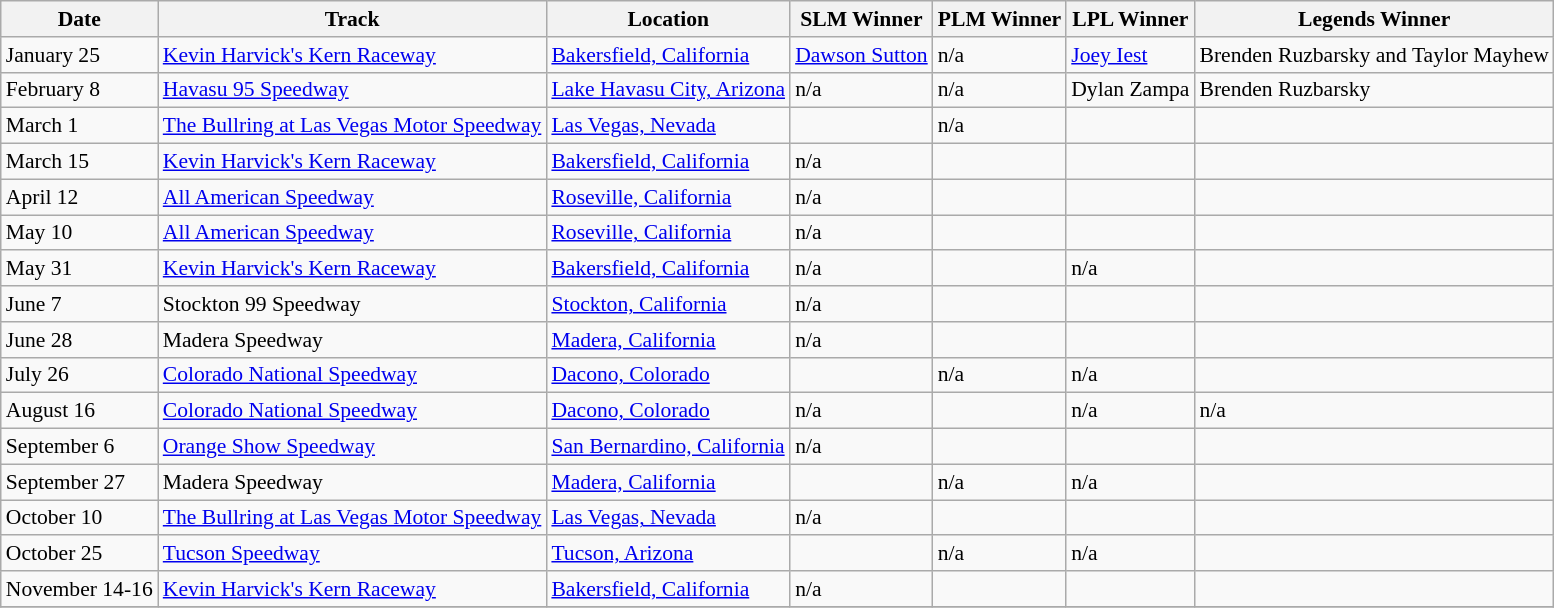<table class="wikitable" style="font-size:90%;">
<tr>
<th>Date</th>
<th>Track</th>
<th>Location</th>
<th>SLM Winner</th>
<th>PLM Winner</th>
<th>LPL Winner</th>
<th>Legends Winner</th>
</tr>
<tr>
<td>January 25</td>
<td><a href='#'>Kevin Harvick's Kern Raceway</a></td>
<td><a href='#'>Bakersfield, California</a></td>
<td><a href='#'>Dawson Sutton</a></td>
<td>n/a</td>
<td><a href='#'>Joey Iest</a></td>
<td>Brenden Ruzbarsky and Taylor Mayhew</td>
</tr>
<tr>
<td>February 8</td>
<td><a href='#'>Havasu 95 Speedway</a></td>
<td><a href='#'>Lake Havasu City, Arizona</a></td>
<td>n/a</td>
<td>n/a</td>
<td>Dylan Zampa</td>
<td>Brenden Ruzbarsky</td>
</tr>
<tr>
<td>March 1</td>
<td><a href='#'>The Bullring at Las Vegas Motor Speedway</a></td>
<td><a href='#'>Las Vegas, Nevada</a></td>
<td></td>
<td>n/a</td>
<td></td>
<td></td>
</tr>
<tr>
<td>March 15</td>
<td><a href='#'>Kevin Harvick's Kern Raceway</a></td>
<td><a href='#'>Bakersfield, California</a></td>
<td>n/a</td>
<td></td>
<td></td>
<td></td>
</tr>
<tr>
<td>April 12</td>
<td><a href='#'>All American Speedway</a></td>
<td><a href='#'>Roseville, California</a></td>
<td>n/a</td>
<td></td>
<td></td>
<td></td>
</tr>
<tr>
<td>May 10</td>
<td><a href='#'>All American Speedway</a></td>
<td><a href='#'>Roseville, California</a></td>
<td>n/a</td>
<td></td>
<td></td>
<td></td>
</tr>
<tr>
<td>May 31</td>
<td><a href='#'>Kevin Harvick's Kern Raceway</a></td>
<td><a href='#'>Bakersfield, California</a></td>
<td>n/a</td>
<td></td>
<td>n/a</td>
<td></td>
</tr>
<tr>
<td>June 7</td>
<td>Stockton 99 Speedway</td>
<td><a href='#'>Stockton, California</a></td>
<td>n/a</td>
<td></td>
<td></td>
<td></td>
</tr>
<tr>
<td>June 28</td>
<td>Madera Speedway</td>
<td><a href='#'>Madera, California</a></td>
<td>n/a</td>
<td></td>
<td></td>
<td></td>
</tr>
<tr>
<td>July 26</td>
<td><a href='#'>Colorado National Speedway</a></td>
<td><a href='#'>Dacono, Colorado</a></td>
<td></td>
<td>n/a</td>
<td>n/a</td>
<td></td>
</tr>
<tr>
<td>August 16</td>
<td><a href='#'>Colorado National Speedway</a></td>
<td><a href='#'>Dacono, Colorado</a></td>
<td>n/a</td>
<td></td>
<td>n/a</td>
<td>n/a</td>
</tr>
<tr>
<td>September 6</td>
<td><a href='#'>Orange Show Speedway</a></td>
<td><a href='#'>San Bernardino, California</a></td>
<td>n/a</td>
<td></td>
<td></td>
<td></td>
</tr>
<tr>
<td>September 27</td>
<td>Madera Speedway</td>
<td><a href='#'>Madera, California</a></td>
<td></td>
<td>n/a</td>
<td>n/a</td>
<td></td>
</tr>
<tr>
<td>October 10</td>
<td><a href='#'>The Bullring at Las Vegas Motor Speedway</a></td>
<td><a href='#'>Las Vegas, Nevada</a></td>
<td>n/a</td>
<td></td>
<td></td>
<td></td>
</tr>
<tr>
<td>October 25</td>
<td><a href='#'>Tucson Speedway</a></td>
<td><a href='#'>Tucson, Arizona</a></td>
<td></td>
<td>n/a</td>
<td>n/a</td>
<td></td>
</tr>
<tr>
<td>November 14-16</td>
<td><a href='#'>Kevin Harvick's Kern Raceway</a></td>
<td><a href='#'>Bakersfield, California</a></td>
<td>n/a</td>
<td></td>
<td></td>
<td></td>
</tr>
<tr>
</tr>
</table>
